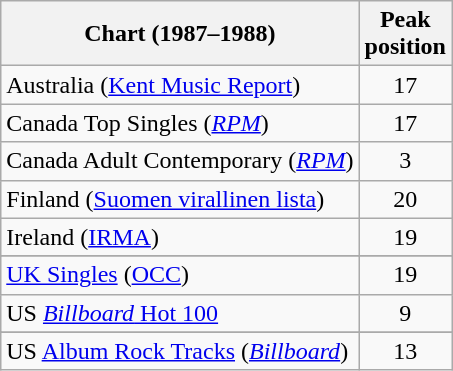<table class="wikitable sortable">
<tr>
<th>Chart (1987–1988)</th>
<th>Peak<br>position</th>
</tr>
<tr>
<td>Australia (<a href='#'>Kent Music Report</a>)</td>
<td style="text-align:center;">17</td>
</tr>
<tr>
<td>Canada Top Singles (<em><a href='#'>RPM</a></em>)</td>
<td style="text-align:center;">17</td>
</tr>
<tr>
<td>Canada Adult Contemporary (<em><a href='#'>RPM</a></em>)</td>
<td style="text-align:center;">3</td>
</tr>
<tr>
<td>Finland (<a href='#'>Suomen virallinen lista</a>)</td>
<td style="text-align:center;">20</td>
</tr>
<tr>
<td>Ireland (<a href='#'>IRMA</a>)</td>
<td style="text-align:center;">19</td>
</tr>
<tr>
</tr>
<tr>
<td><a href='#'>UK Singles</a> (<a href='#'>OCC</a>)</td>
<td style="text-align:center;">19</td>
</tr>
<tr>
<td>US <a href='#'><em>Billboard</em> Hot 100</a></td>
<td style="text-align:center;">9</td>
</tr>
<tr>
</tr>
<tr>
<td>US <a href='#'>Album Rock Tracks</a> (<em><a href='#'>Billboard</a></em>)</td>
<td style="text-align:center;">13</td>
</tr>
</table>
